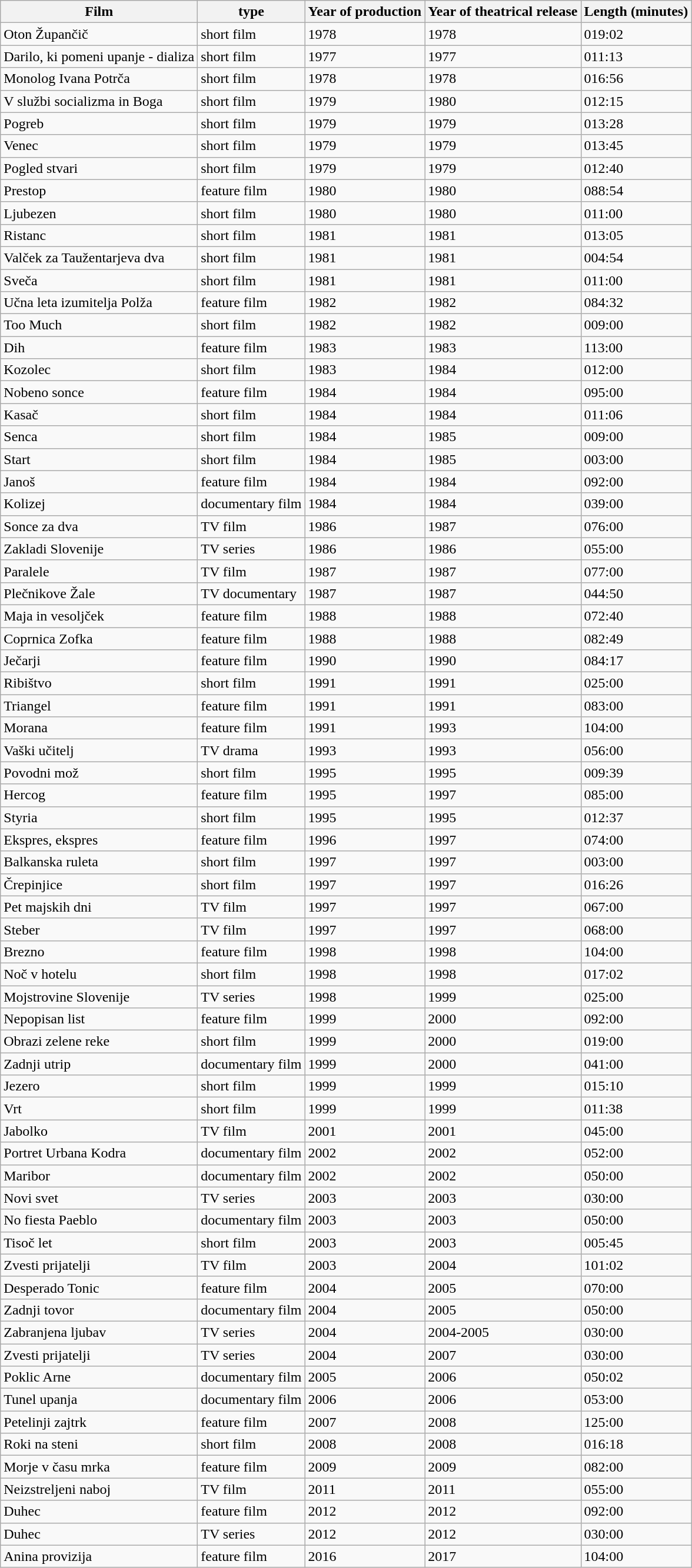<table class="wikitable">
<tr>
<th>Film</th>
<th>type</th>
<th>Year of production</th>
<th>Year of theatrical release</th>
<th>Length (minutes)</th>
</tr>
<tr>
<td>Oton Župančič</td>
<td>short film</td>
<td>1978</td>
<td>1978</td>
<td>019:02</td>
</tr>
<tr>
<td>Darilo, ki pomeni upanje -  dializa</td>
<td>short film</td>
<td>1977</td>
<td>1977</td>
<td>011:13</td>
</tr>
<tr>
<td>Monolog Ivana Potrča</td>
<td>short film</td>
<td>1978</td>
<td>1978</td>
<td>016:56</td>
</tr>
<tr>
<td>V službi socializma in Boga</td>
<td>short film</td>
<td>1979</td>
<td>1980</td>
<td>012:15</td>
</tr>
<tr>
<td>Pogreb</td>
<td>short film</td>
<td>1979</td>
<td>1979</td>
<td>013:28</td>
</tr>
<tr>
<td>Venec</td>
<td>short film</td>
<td>1979</td>
<td>1979</td>
<td>013:45</td>
</tr>
<tr>
<td>Pogled stvari</td>
<td>short film</td>
<td>1979</td>
<td>1979</td>
<td>012:40</td>
</tr>
<tr>
<td>Prestop</td>
<td>feature film</td>
<td>1980</td>
<td>1980</td>
<td>088:54</td>
</tr>
<tr>
<td>Ljubezen</td>
<td>short film</td>
<td>1980</td>
<td>1980</td>
<td>011:00</td>
</tr>
<tr>
<td>Ristanc</td>
<td>short film</td>
<td>1981</td>
<td>1981</td>
<td>013:05</td>
</tr>
<tr>
<td>Valček za Taužentarjeva dva</td>
<td>short film</td>
<td>1981</td>
<td>1981</td>
<td>004:54</td>
</tr>
<tr>
<td>Sveča</td>
<td>short film</td>
<td>1981</td>
<td>1981</td>
<td>011:00</td>
</tr>
<tr>
<td>Učna leta  izumitelja Polža</td>
<td>feature film</td>
<td>1982</td>
<td>1982</td>
<td>084:32</td>
</tr>
<tr>
<td>Too Much</td>
<td>short film</td>
<td>1982</td>
<td>1982</td>
<td>009:00</td>
</tr>
<tr>
<td>Dih</td>
<td>feature film</td>
<td>1983</td>
<td>1983</td>
<td>113:00</td>
</tr>
<tr>
<td>Kozolec</td>
<td>short film</td>
<td>1983</td>
<td>1984</td>
<td>012:00</td>
</tr>
<tr>
<td>Nobeno sonce</td>
<td>feature film</td>
<td>1984</td>
<td>1984</td>
<td>095:00</td>
</tr>
<tr>
<td>Kasač</td>
<td>short film</td>
<td>1984</td>
<td>1984</td>
<td>011:06</td>
</tr>
<tr>
<td>Senca</td>
<td>short film</td>
<td>1984</td>
<td>1985</td>
<td>009:00</td>
</tr>
<tr>
<td>Start</td>
<td>short film</td>
<td>1984</td>
<td>1985</td>
<td>003:00</td>
</tr>
<tr>
<td>Janoš</td>
<td>feature film</td>
<td>1984</td>
<td>1984</td>
<td>092:00</td>
</tr>
<tr>
<td>Kolizej</td>
<td>documentary film</td>
<td>1984</td>
<td>1984</td>
<td>039:00</td>
</tr>
<tr>
<td>Sonce za dva</td>
<td>TV film</td>
<td>1986</td>
<td>1987</td>
<td>076:00</td>
</tr>
<tr>
<td>Zakladi Slovenije</td>
<td>TV series</td>
<td>1986</td>
<td>1986</td>
<td>055:00</td>
</tr>
<tr>
<td>Paralele</td>
<td>TV film</td>
<td>1987</td>
<td>1987</td>
<td>077:00</td>
</tr>
<tr>
<td>Plečnikove Žale</td>
<td>TV documentary</td>
<td>1987</td>
<td>1987</td>
<td>044:50</td>
</tr>
<tr>
<td>Maja in vesoljček</td>
<td>feature film</td>
<td>1988</td>
<td>1988</td>
<td>072:40</td>
</tr>
<tr>
<td>Coprnica Zofka</td>
<td>feature film</td>
<td>1988</td>
<td>1988</td>
<td>082:49</td>
</tr>
<tr>
<td>Ječarji</td>
<td>feature film</td>
<td>1990</td>
<td>1990</td>
<td>084:17</td>
</tr>
<tr>
<td>Ribištvo</td>
<td>short film</td>
<td>1991</td>
<td>1991</td>
<td>025:00</td>
</tr>
<tr>
<td>Triangel</td>
<td>feature film</td>
<td>1991</td>
<td>1991</td>
<td>083:00</td>
</tr>
<tr>
<td>Morana</td>
<td>feature film</td>
<td>1991</td>
<td>1993</td>
<td>104:00</td>
</tr>
<tr>
<td>Vaški učitelj</td>
<td>TV drama</td>
<td>1993</td>
<td>1993</td>
<td>056:00</td>
</tr>
<tr>
<td>Povodni mož</td>
<td>short film</td>
<td>1995</td>
<td>1995</td>
<td>009:39</td>
</tr>
<tr>
<td>Hercog</td>
<td>feature film</td>
<td>1995</td>
<td>1997</td>
<td>085:00</td>
</tr>
<tr>
<td>Styria</td>
<td>short film</td>
<td>1995</td>
<td>1995</td>
<td>012:37</td>
</tr>
<tr>
<td>Ekspres,  ekspres</td>
<td>feature film</td>
<td>1996</td>
<td>1997</td>
<td>074:00</td>
</tr>
<tr>
<td>Balkanska ruleta</td>
<td>short film</td>
<td>1997</td>
<td>1997</td>
<td>003:00</td>
</tr>
<tr>
<td>Črepinjice</td>
<td>short film</td>
<td>1997</td>
<td>1997</td>
<td>016:26</td>
</tr>
<tr>
<td>Pet majskih dni</td>
<td>TV film</td>
<td>1997</td>
<td>1997</td>
<td>067:00</td>
</tr>
<tr>
<td>Steber</td>
<td>TV film</td>
<td>1997</td>
<td>1997</td>
<td>068:00</td>
</tr>
<tr>
<td>Brezno</td>
<td>feature film</td>
<td>1998</td>
<td>1998</td>
<td>104:00</td>
</tr>
<tr>
<td>Noč v hotelu</td>
<td>short film</td>
<td>1998</td>
<td>1998</td>
<td>017:02</td>
</tr>
<tr>
<td>Mojstrovine Slovenije</td>
<td>TV series</td>
<td>1998</td>
<td>1999</td>
<td>025:00</td>
</tr>
<tr>
<td>Nepopisan  list</td>
<td>feature film</td>
<td>1999</td>
<td>2000</td>
<td>092:00</td>
</tr>
<tr>
<td>Obrazi zelene reke</td>
<td>short film</td>
<td>1999</td>
<td>2000</td>
<td>019:00</td>
</tr>
<tr>
<td>Zadnji utrip</td>
<td>documentary film</td>
<td>1999</td>
<td>2000</td>
<td>041:00</td>
</tr>
<tr>
<td>Jezero</td>
<td>short film</td>
<td>1999</td>
<td>1999</td>
<td>015:10</td>
</tr>
<tr>
<td>Vrt</td>
<td>short film</td>
<td>1999</td>
<td>1999</td>
<td>011:38</td>
</tr>
<tr>
<td>Jabolko</td>
<td>TV film</td>
<td>2001</td>
<td>2001</td>
<td>045:00</td>
</tr>
<tr>
<td>Portret Urbana Kodra</td>
<td>documentary film</td>
<td>2002</td>
<td>2002</td>
<td>052:00</td>
</tr>
<tr>
<td>Maribor</td>
<td>documentary film</td>
<td>2002</td>
<td>2002</td>
<td>050:00</td>
</tr>
<tr>
<td>Novi svet</td>
<td>TV series</td>
<td>2003</td>
<td>2003</td>
<td>030:00</td>
</tr>
<tr>
<td>No fiesta Paeblo</td>
<td>documentary film</td>
<td>2003</td>
<td>2003</td>
<td>050:00</td>
</tr>
<tr>
<td>Tisoč let</td>
<td>short film</td>
<td>2003</td>
<td>2003</td>
<td>005:45</td>
</tr>
<tr>
<td>Zvesti prijatelji</td>
<td>TV film</td>
<td>2003</td>
<td>2004</td>
<td>101:02</td>
</tr>
<tr>
<td>Desperado Tonic</td>
<td>feature film</td>
<td>2004</td>
<td>2005</td>
<td>070:00</td>
</tr>
<tr>
<td>Zadnji tovor</td>
<td>documentary film</td>
<td>2004</td>
<td>2005</td>
<td>050:00</td>
</tr>
<tr>
<td>Zabranjena ljubav</td>
<td>TV series</td>
<td>2004</td>
<td>2004-2005</td>
<td>030:00</td>
</tr>
<tr>
<td>Zvesti prijatelji</td>
<td>TV series</td>
<td>2004</td>
<td>2007</td>
<td>030:00</td>
</tr>
<tr>
<td>Poklic Arne</td>
<td>documentary film</td>
<td>2005</td>
<td>2006</td>
<td>050:02</td>
</tr>
<tr>
<td>Tunel upanja</td>
<td>documentary film</td>
<td>2006</td>
<td>2006</td>
<td>053:00</td>
</tr>
<tr>
<td>Petelinji zajtrk</td>
<td>feature film</td>
<td>2007</td>
<td>2008</td>
<td>125:00</td>
</tr>
<tr>
<td>Roki na steni</td>
<td>short film</td>
<td>2008</td>
<td>2008</td>
<td>016:18</td>
</tr>
<tr>
<td>Morje v času  mrka</td>
<td>feature film</td>
<td>2009</td>
<td>2009</td>
<td>082:00</td>
</tr>
<tr>
<td>Neizstreljeni naboj</td>
<td>TV film</td>
<td>2011</td>
<td>2011</td>
<td>055:00</td>
</tr>
<tr>
<td>Duhec</td>
<td>feature film</td>
<td>2012</td>
<td>2012</td>
<td>092:00</td>
</tr>
<tr>
<td>Duhec</td>
<td>TV series</td>
<td>2012</td>
<td>2012</td>
<td>030:00</td>
</tr>
<tr>
<td>Anina provizija</td>
<td>feature film</td>
<td>2016</td>
<td>2017</td>
<td>104:00</td>
</tr>
</table>
